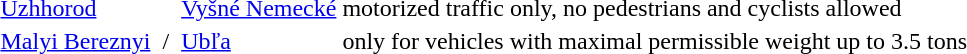<table>
<tr>
<td><a href='#'>Uzhhorod</a></td>
<td></td>
<td align="center">  </td>
<td></td>
<td><a href='#'>Vyšné Nemecké</a></td>
<td>motorized traffic only, no pedestrians and cyclists allowed</td>
<td></td>
</tr>
<tr>
<td><a href='#'>Malyi Bereznyi</a></td>
<td></td>
<td>/</td>
<td></td>
<td><a href='#'>Ubľa</a></td>
<td>only for vehicles with maximal permissible weight up to 3.5 tons</td>
<td></td>
</tr>
</table>
